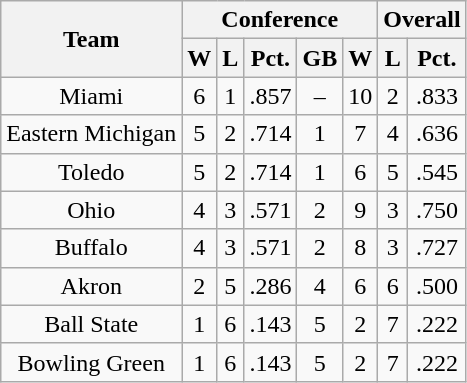<table class="wikitable" style="text-align:center;">
<tr>
<th rowspan=2>Team</th>
<th colspan=5>Conference</th>
<th colspan=4>Overall</th>
</tr>
<tr>
<th>W</th>
<th>L</th>
<th>Pct.</th>
<th>GB</th>
<th>W</th>
<th>L</th>
<th>Pct.</th>
</tr>
<tr>
<td>Miami</td>
<td>6</td>
<td>1</td>
<td>.857</td>
<td>–</td>
<td>10</td>
<td>2</td>
<td>.833</td>
</tr>
<tr>
<td>Eastern Michigan</td>
<td>5</td>
<td>2</td>
<td>.714</td>
<td>1</td>
<td>7</td>
<td>4</td>
<td>.636</td>
</tr>
<tr>
<td>Toledo</td>
<td>5</td>
<td>2</td>
<td>.714</td>
<td>1</td>
<td>6</td>
<td>5</td>
<td>.545</td>
</tr>
<tr>
<td>Ohio</td>
<td>4</td>
<td>3</td>
<td>.571</td>
<td>2</td>
<td>9</td>
<td>3</td>
<td>.750</td>
</tr>
<tr>
<td>Buffalo</td>
<td>4</td>
<td>3</td>
<td>.571</td>
<td>2</td>
<td>8</td>
<td>3</td>
<td>.727</td>
</tr>
<tr>
<td>Akron</td>
<td>2</td>
<td>5</td>
<td>.286</td>
<td>4</td>
<td>6</td>
<td>6</td>
<td>.500</td>
</tr>
<tr>
<td>Ball State</td>
<td>1</td>
<td>6</td>
<td>.143</td>
<td>5</td>
<td>2</td>
<td>7</td>
<td>.222</td>
</tr>
<tr>
<td>Bowling Green</td>
<td>1</td>
<td>6</td>
<td>.143</td>
<td>5</td>
<td>2</td>
<td>7</td>
<td>.222</td>
</tr>
</table>
